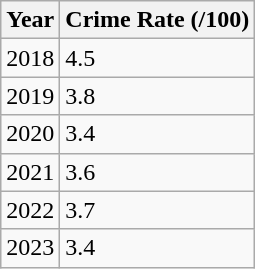<table class="wikitable">
<tr>
<th>Year</th>
<th>Crime Rate (/100)</th>
</tr>
<tr>
<td>2018</td>
<td>4.5</td>
</tr>
<tr>
<td>2019</td>
<td>3.8</td>
</tr>
<tr>
<td>2020</td>
<td>3.4</td>
</tr>
<tr>
<td>2021</td>
<td>3.6</td>
</tr>
<tr>
<td>2022</td>
<td>3.7</td>
</tr>
<tr>
<td>2023</td>
<td>3.4</td>
</tr>
</table>
